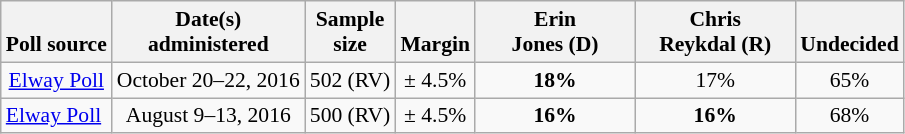<table class="wikitable" style="font-size:90%;text-align:center;">
<tr valign=bottom>
<th>Poll source</th>
<th>Date(s)<br>administered</th>
<th>Sample<br>size</th>
<th>Margin<br></th>
<th style="width:100px;">Erin<br>Jones (D)</th>
<th style="width:100px;">Chris<br>Reykdal (R)</th>
<th>Undecided</th>
</tr>
<tr>
<td><a href='#'>Elway Poll</a></td>
<td>October 20–22, 2016</td>
<td>502 (RV)</td>
<td>± 4.5%</td>
<td><strong>18%</strong></td>
<td>17%</td>
<td>65%</td>
</tr>
<tr>
<td style="text-align:left;"><a href='#'>Elway Poll</a></td>
<td>August 9–13, 2016</td>
<td>500 (RV)</td>
<td>± 4.5%</td>
<td><strong>16%</strong></td>
<td><strong>16%</strong></td>
<td>68%</td>
</tr>
</table>
